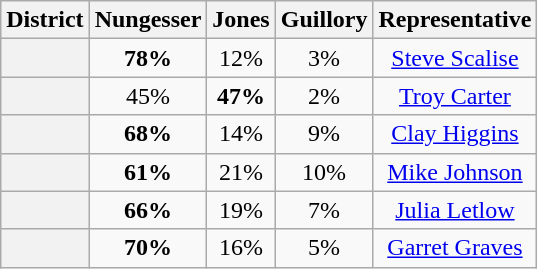<table class=wikitable>
<tr>
<th>District</th>
<th>Nungesser</th>
<th>Jones</th>
<th>Guillory</th>
<th>Representative</th>
</tr>
<tr align=center>
<th></th>
<td><strong>78%</strong></td>
<td>12%</td>
<td>3%</td>
<td><a href='#'>Steve Scalise</a></td>
</tr>
<tr align=center>
<th></th>
<td>45%</td>
<td><strong>47%</strong></td>
<td>2%</td>
<td><a href='#'>Troy Carter</a></td>
</tr>
<tr align=center>
<th></th>
<td><strong>68%</strong></td>
<td>14%</td>
<td>9%</td>
<td><a href='#'>Clay Higgins</a></td>
</tr>
<tr align=center>
<th></th>
<td><strong>61%</strong></td>
<td>21%</td>
<td>10%</td>
<td><a href='#'>Mike Johnson</a></td>
</tr>
<tr align=center>
<th></th>
<td><strong>66%</strong></td>
<td>19%</td>
<td>7%</td>
<td><a href='#'>Julia Letlow</a></td>
</tr>
<tr align=center>
<th></th>
<td><strong>70%</strong></td>
<td>16%</td>
<td>5%</td>
<td><a href='#'>Garret Graves</a></td>
</tr>
</table>
